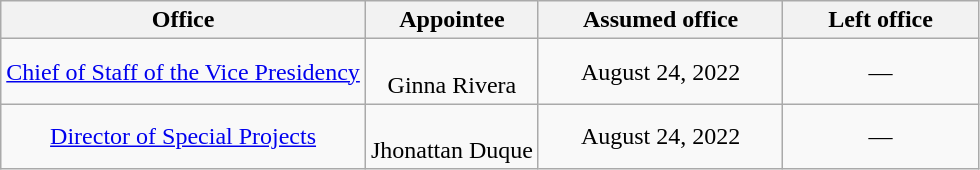<table class="wikitable sortable" style="text-align:center">
<tr>
<th>Office</th>
<th>Appointee</th>
<th style="width:25%;" data-sort-type="date">Assumed office</th>
<th style="width:20%;" data-sort-type="date">Left office</th>
</tr>
<tr>
<td><a href='#'>Chief of Staff of the Vice Presidency</a></td>
<td><br>Ginna Rivera</td>
<td>August 24, 2022</td>
<td>—</td>
</tr>
<tr>
<td><a href='#'>Director of Special Projects</a></td>
<td><br>Jhonattan Duque</td>
<td>August 24, 2022</td>
<td>—</td>
</tr>
</table>
